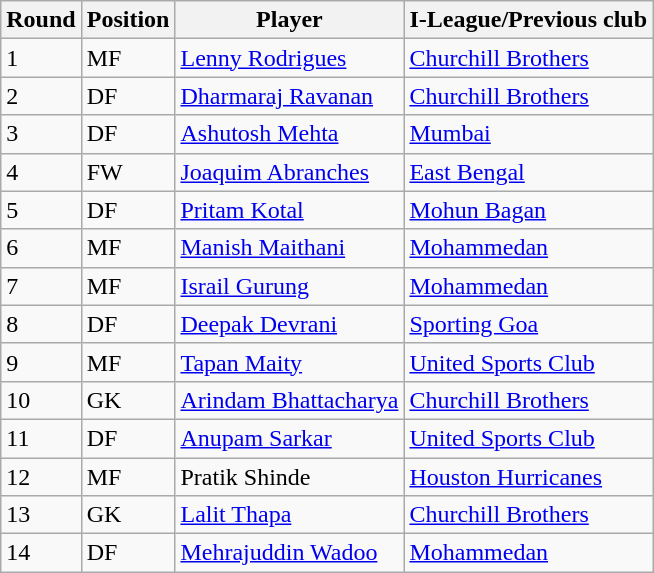<table class="wikitable">
<tr>
<th>Round</th>
<th>Position</th>
<th>Player</th>
<th>I-League/Previous club</th>
</tr>
<tr>
<td>1</td>
<td>MF</td>
<td> <a href='#'>Lenny Rodrigues</a></td>
<td><a href='#'>Churchill Brothers</a></td>
</tr>
<tr>
<td>2</td>
<td>DF</td>
<td> <a href='#'>Dharmaraj Ravanan</a></td>
<td><a href='#'>Churchill Brothers</a></td>
</tr>
<tr>
<td>3</td>
<td>DF</td>
<td> <a href='#'>Ashutosh Mehta</a></td>
<td><a href='#'>Mumbai</a></td>
</tr>
<tr>
<td>4</td>
<td>FW</td>
<td> <a href='#'>Joaquim Abranches</a></td>
<td><a href='#'>East Bengal</a></td>
</tr>
<tr>
<td>5</td>
<td>DF</td>
<td> <a href='#'>Pritam Kotal</a></td>
<td><a href='#'>Mohun Bagan</a></td>
</tr>
<tr>
<td>6</td>
<td>MF</td>
<td> <a href='#'>Manish Maithani</a></td>
<td><a href='#'>Mohammedan</a></td>
</tr>
<tr>
<td>7</td>
<td>MF</td>
<td> <a href='#'>Israil Gurung</a></td>
<td><a href='#'>Mohammedan</a></td>
</tr>
<tr>
<td>8</td>
<td>DF</td>
<td> <a href='#'>Deepak Devrani</a></td>
<td><a href='#'>Sporting Goa</a></td>
</tr>
<tr>
<td>9</td>
<td>MF</td>
<td> <a href='#'>Tapan Maity</a></td>
<td><a href='#'>United Sports Club</a></td>
</tr>
<tr>
<td>10</td>
<td>GK</td>
<td> <a href='#'>Arindam Bhattacharya</a></td>
<td><a href='#'>Churchill Brothers</a></td>
</tr>
<tr>
<td>11</td>
<td>DF</td>
<td> <a href='#'>Anupam Sarkar</a></td>
<td><a href='#'>United Sports Club</a></td>
</tr>
<tr>
<td>12</td>
<td>MF</td>
<td> Pratik Shinde</td>
<td> <a href='#'>Houston Hurricanes</a></td>
</tr>
<tr>
<td>13</td>
<td>GK</td>
<td> <a href='#'>Lalit Thapa</a></td>
<td><a href='#'>Churchill Brothers</a></td>
</tr>
<tr>
<td>14</td>
<td>DF</td>
<td> <a href='#'>Mehrajuddin Wadoo</a></td>
<td><a href='#'>Mohammedan</a></td>
</tr>
</table>
